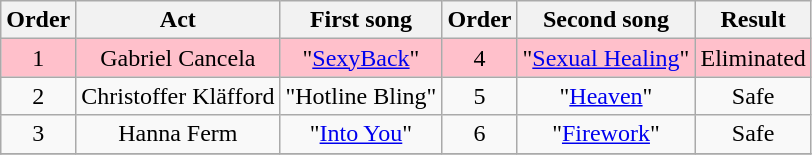<table class="wikitable plainrowheaders" style="text-align:center;">
<tr>
<th>Order</th>
<th>Act</th>
<th>First song</th>
<th>Order</th>
<th>Second song</th>
<th>Result</th>
</tr>
<tr style="background:pink;">
<td>1</td>
<td>Gabriel Cancela</td>
<td>"<a href='#'>SexyBack</a>"</td>
<td>4</td>
<td>"<a href='#'>Sexual Healing</a>"</td>
<td>Eliminated</td>
</tr>
<tr>
<td>2</td>
<td>Christoffer Kläfford</td>
<td>"Hotline Bling"</td>
<td>5</td>
<td>"<a href='#'>Heaven</a>"</td>
<td>Safe</td>
</tr>
<tr>
<td>3</td>
<td>Hanna Ferm</td>
<td>"<a href='#'>Into You</a>"</td>
<td>6</td>
<td>"<a href='#'>Firework</a>"</td>
<td>Safe</td>
</tr>
<tr>
</tr>
</table>
